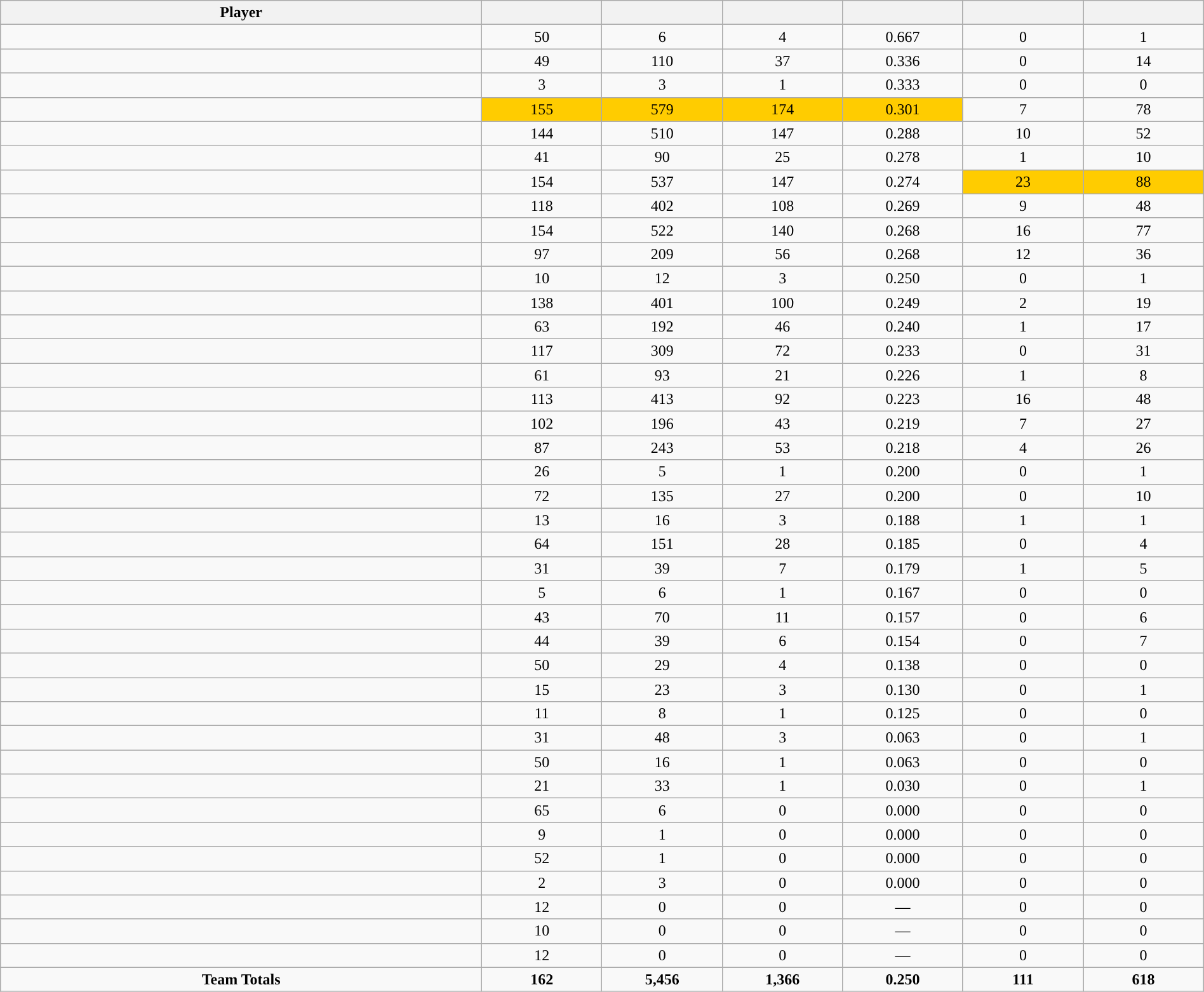<table class="wikitable sortable" style="text-align:center;" width="100%">
<tr>
<th width="40%">Player</th>
<th width="10%"></th>
<th width="10%"></th>
<th width="10%"></th>
<th width="10%"></th>
<th width="10%"></th>
<th width="10%"></th>
</tr>
<tr>
<td></td>
<td>50</td>
<td>6</td>
<td>4</td>
<td>0.667</td>
<td>0</td>
<td>1</td>
</tr>
<tr>
<td></td>
<td>49</td>
<td>110</td>
<td>37</td>
<td>0.336</td>
<td>0</td>
<td>14</td>
</tr>
<tr>
<td></td>
<td>3</td>
<td>3</td>
<td>1</td>
<td>0.333</td>
<td>0</td>
<td>0</td>
</tr>
<tr>
<td></td>
<td style="background:#fc0;">155</td>
<td style="background:#fc0;">579</td>
<td style="background:#fc0;">174</td>
<td style="background:#fc0;">0.301</td>
<td>7</td>
<td>78</td>
</tr>
<tr>
<td></td>
<td>144</td>
<td>510</td>
<td>147</td>
<td>0.288</td>
<td>10</td>
<td>52</td>
</tr>
<tr>
<td></td>
<td>41</td>
<td>90</td>
<td>25</td>
<td>0.278</td>
<td>1</td>
<td>10</td>
</tr>
<tr>
<td></td>
<td>154</td>
<td>537</td>
<td>147</td>
<td>0.274</td>
<td style="background:#fc0;">23</td>
<td style="background:#fc0;">88</td>
</tr>
<tr>
<td></td>
<td>118</td>
<td>402</td>
<td>108</td>
<td>0.269</td>
<td>9</td>
<td>48</td>
</tr>
<tr>
<td></td>
<td>154</td>
<td>522</td>
<td>140</td>
<td>0.268</td>
<td>16</td>
<td>77</td>
</tr>
<tr>
<td></td>
<td>97</td>
<td>209</td>
<td>56</td>
<td>0.268</td>
<td>12</td>
<td>36</td>
</tr>
<tr>
<td></td>
<td>10</td>
<td>12</td>
<td>3</td>
<td>0.250</td>
<td>0</td>
<td>1</td>
</tr>
<tr>
<td></td>
<td>138</td>
<td>401</td>
<td>100</td>
<td>0.249</td>
<td>2</td>
<td>19</td>
</tr>
<tr>
<td></td>
<td>63</td>
<td>192</td>
<td>46</td>
<td>0.240</td>
<td>1</td>
<td>17</td>
</tr>
<tr>
<td></td>
<td>117</td>
<td>309</td>
<td>72</td>
<td>0.233</td>
<td>0</td>
<td>31</td>
</tr>
<tr>
<td></td>
<td>61</td>
<td>93</td>
<td>21</td>
<td>0.226</td>
<td>1</td>
<td>8</td>
</tr>
<tr>
<td></td>
<td>113</td>
<td>413</td>
<td>92</td>
<td>0.223</td>
<td>16</td>
<td>48</td>
</tr>
<tr>
<td></td>
<td>102</td>
<td>196</td>
<td>43</td>
<td>0.219</td>
<td>7</td>
<td>27</td>
</tr>
<tr>
<td></td>
<td>87</td>
<td>243</td>
<td>53</td>
<td>0.218</td>
<td>4</td>
<td>26</td>
</tr>
<tr>
<td></td>
<td>26</td>
<td>5</td>
<td>1</td>
<td>0.200</td>
<td>0</td>
<td>1</td>
</tr>
<tr>
<td></td>
<td>72</td>
<td>135</td>
<td>27</td>
<td>0.200</td>
<td>0</td>
<td>10</td>
</tr>
<tr>
<td></td>
<td>13</td>
<td>16</td>
<td>3</td>
<td>0.188</td>
<td>1</td>
<td>1</td>
</tr>
<tr>
<td></td>
<td>64</td>
<td>151</td>
<td>28</td>
<td>0.185</td>
<td>0</td>
<td>4</td>
</tr>
<tr>
<td></td>
<td>31</td>
<td>39</td>
<td>7</td>
<td>0.179</td>
<td>1</td>
<td>5</td>
</tr>
<tr>
<td></td>
<td>5</td>
<td>6</td>
<td>1</td>
<td>0.167</td>
<td>0</td>
<td>0</td>
</tr>
<tr>
<td></td>
<td>43</td>
<td>70</td>
<td>11</td>
<td>0.157</td>
<td>0</td>
<td>6</td>
</tr>
<tr>
<td></td>
<td>44</td>
<td>39</td>
<td>6</td>
<td>0.154</td>
<td>0</td>
<td>7</td>
</tr>
<tr>
<td></td>
<td>50</td>
<td>29</td>
<td>4</td>
<td>0.138</td>
<td>0</td>
<td>0</td>
</tr>
<tr>
<td></td>
<td>15</td>
<td>23</td>
<td>3</td>
<td>0.130</td>
<td>0</td>
<td>1</td>
</tr>
<tr>
<td></td>
<td>11</td>
<td>8</td>
<td>1</td>
<td>0.125</td>
<td>0</td>
<td>0</td>
</tr>
<tr>
<td></td>
<td>31</td>
<td>48</td>
<td>3</td>
<td>0.063</td>
<td>0</td>
<td>1</td>
</tr>
<tr>
<td></td>
<td>50</td>
<td>16</td>
<td>1</td>
<td>0.063</td>
<td>0</td>
<td>0</td>
</tr>
<tr>
<td></td>
<td>21</td>
<td>33</td>
<td>1</td>
<td>0.030</td>
<td>0</td>
<td>1</td>
</tr>
<tr>
<td></td>
<td>65</td>
<td>6</td>
<td>0</td>
<td>0.000</td>
<td>0</td>
<td>0</td>
</tr>
<tr>
<td></td>
<td>9</td>
<td>1</td>
<td>0</td>
<td>0.000</td>
<td>0</td>
<td>0</td>
</tr>
<tr>
<td></td>
<td>52</td>
<td>1</td>
<td>0</td>
<td>0.000</td>
<td>0</td>
<td>0</td>
</tr>
<tr>
<td></td>
<td>2</td>
<td>3</td>
<td>0</td>
<td>0.000</td>
<td>0</td>
<td>0</td>
</tr>
<tr>
<td></td>
<td>12</td>
<td>0</td>
<td>0</td>
<td>—</td>
<td>0</td>
<td>0</td>
</tr>
<tr>
<td></td>
<td>10</td>
<td>0</td>
<td>0</td>
<td>—</td>
<td>0</td>
<td>0</td>
</tr>
<tr>
<td></td>
<td>12</td>
<td>0</td>
<td>0</td>
<td>—</td>
<td>0</td>
<td>0</td>
</tr>
<tr>
<td><strong>Team Totals</strong></td>
<td><strong>162</strong></td>
<td><strong>5,456</strong></td>
<td><strong>1,366</strong></td>
<td><strong>0.250</strong></td>
<td><strong>111</strong></td>
<td><strong>618</strong></td>
</tr>
</table>
